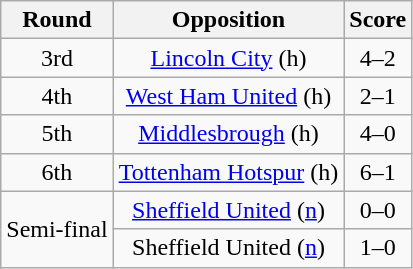<table class="wikitable" align="left" style="text-align:center;margin-left:1em">
<tr>
<th>Round</th>
<th>Opposition</th>
<th>Score</th>
</tr>
<tr>
<td>3rd</td>
<td><a href='#'>Lincoln City</a> (h)</td>
<td>4–2</td>
</tr>
<tr>
<td>4th</td>
<td><a href='#'>West Ham United</a> (h)</td>
<td>2–1</td>
</tr>
<tr>
<td>5th</td>
<td><a href='#'>Middlesbrough</a> (h)</td>
<td>4–0</td>
</tr>
<tr>
<td>6th</td>
<td><a href='#'>Tottenham Hotspur</a> (h)</td>
<td>6–1</td>
</tr>
<tr>
<td rowspan="2">Semi-final</td>
<td><a href='#'>Sheffield United</a> (<a href='#'>n</a>)</td>
<td>0–0</td>
</tr>
<tr>
<td>Sheffield United (<a href='#'>n</a>)</td>
<td>1–0</td>
</tr>
</table>
